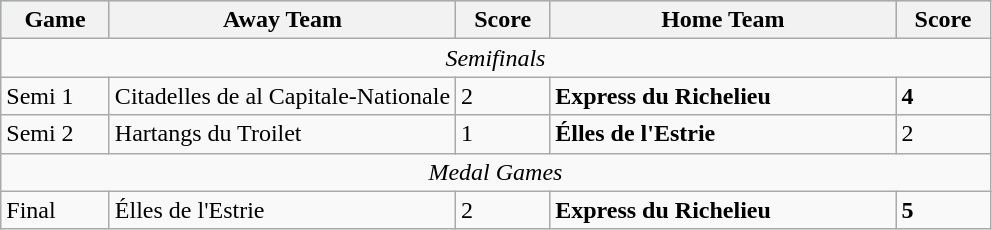<table class="wikitable">
<tr style="background:lightblue;">
<th>Game</th>
<th width=35%>Away Team</th>
<th>Score</th>
<th width=35%>Home Team</th>
<th>Score</th>
</tr>
<tr style="text-align:center;">
<td colspan="5"><em>Semifinals</em></td>
</tr>
<tr>
<td>Semi 1</td>
<td>Citadelles de al Capitale-Nationale</td>
<td>2</td>
<td><strong>Express du Richelieu</strong></td>
<td><strong>4</strong></td>
</tr>
<tr>
<td>Semi 2</td>
<td>Hartangs du Troilet</td>
<td>1</td>
<td><strong>Élles de l'Estrie</strong></td>
<td>2</td>
</tr>
<tr style="text-align:center;">
<td colspan="5"><em>Medal Games</em></td>
</tr>
<tr>
<td>Final</td>
<td>Élles de l'Estrie</td>
<td>2</td>
<td><strong>Express du Richelieu</strong></td>
<td><strong>5</strong></td>
</tr>
</table>
